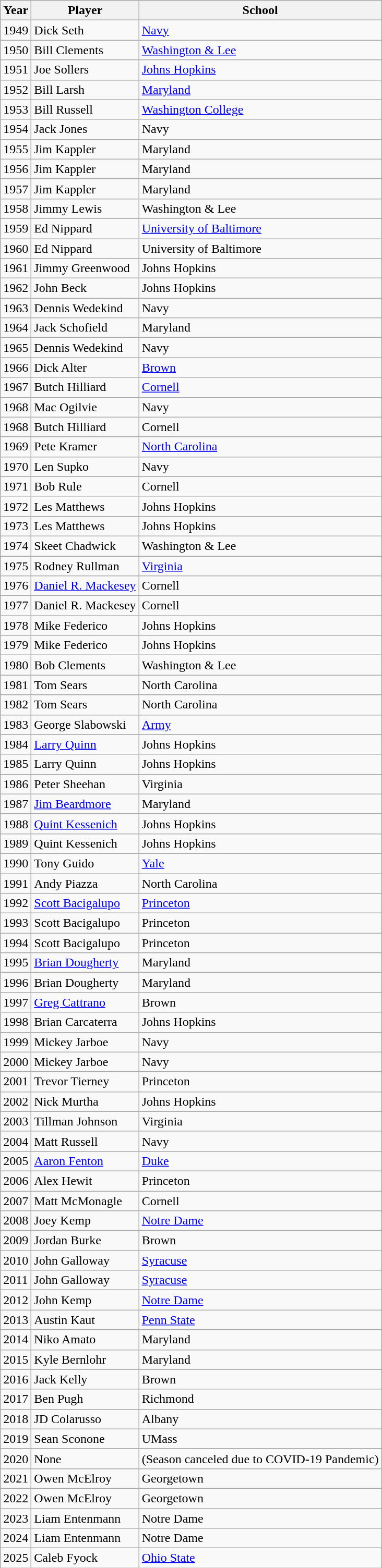<table class="wikitable sortable toccolours" border="1" cellpadding="4" cellspacing="2" style="border-collapse: collapse;">
<tr style="background:#efefef;">
<th>Year</th>
<th>Player</th>
<th>School</th>
</tr>
<tr>
<td>1949</td>
<td>Dick Seth</td>
<td><a href='#'>Navy</a></td>
</tr>
<tr>
<td>1950</td>
<td>Bill Clements</td>
<td><a href='#'>Washington & Lee</a></td>
</tr>
<tr>
<td>1951</td>
<td>Joe Sollers</td>
<td><a href='#'>Johns Hopkins</a></td>
</tr>
<tr>
<td>1952</td>
<td>Bill Larsh</td>
<td><a href='#'>Maryland</a></td>
</tr>
<tr>
<td>1953</td>
<td>Bill Russell</td>
<td><a href='#'>Washington College</a></td>
</tr>
<tr>
<td>1954</td>
<td>Jack Jones</td>
<td>Navy</td>
</tr>
<tr>
<td>1955</td>
<td>Jim Kappler</td>
<td>Maryland</td>
</tr>
<tr>
<td>1956</td>
<td>Jim Kappler</td>
<td>Maryland</td>
</tr>
<tr>
<td>1957</td>
<td>Jim Kappler</td>
<td>Maryland</td>
</tr>
<tr>
<td>1958</td>
<td>Jimmy Lewis</td>
<td>Washington & Lee</td>
</tr>
<tr>
<td>1959</td>
<td>Ed Nippard</td>
<td><a href='#'>University of Baltimore</a></td>
</tr>
<tr>
<td>1960</td>
<td>Ed Nippard</td>
<td>University of Baltimore</td>
</tr>
<tr>
<td>1961</td>
<td>Jimmy Greenwood</td>
<td>Johns Hopkins</td>
</tr>
<tr>
<td>1962</td>
<td>John Beck</td>
<td>Johns Hopkins</td>
</tr>
<tr>
<td>1963</td>
<td>Dennis Wedekind</td>
<td>Navy</td>
</tr>
<tr>
<td>1964</td>
<td>Jack Schofield</td>
<td>Maryland</td>
</tr>
<tr>
<td>1965</td>
<td>Dennis Wedekind</td>
<td>Navy</td>
</tr>
<tr>
<td>1966</td>
<td>Dick Alter</td>
<td><a href='#'>Brown</a></td>
</tr>
<tr>
<td>1967</td>
<td>Butch Hilliard</td>
<td><a href='#'>Cornell</a></td>
</tr>
<tr>
<td>1968</td>
<td>Mac Ogilvie</td>
<td>Navy</td>
</tr>
<tr>
<td>1968</td>
<td>Butch Hilliard</td>
<td>Cornell</td>
</tr>
<tr>
<td>1969</td>
<td>Pete Kramer</td>
<td><a href='#'>North Carolina</a></td>
</tr>
<tr>
<td>1970</td>
<td>Len Supko</td>
<td>Navy</td>
</tr>
<tr>
<td>1971</td>
<td>Bob Rule</td>
<td>Cornell</td>
</tr>
<tr>
<td>1972</td>
<td>Les Matthews</td>
<td>Johns Hopkins</td>
</tr>
<tr>
<td>1973</td>
<td>Les Matthews</td>
<td>Johns Hopkins</td>
</tr>
<tr>
<td>1974</td>
<td>Skeet Chadwick</td>
<td>Washington & Lee</td>
</tr>
<tr>
<td>1975</td>
<td>Rodney Rullman</td>
<td><a href='#'>Virginia</a></td>
</tr>
<tr>
<td>1976</td>
<td><a href='#'>Daniel R. Mackesey</a></td>
<td>Cornell</td>
</tr>
<tr>
<td>1977</td>
<td>Daniel R. Mackesey</td>
<td>Cornell</td>
</tr>
<tr>
<td>1978</td>
<td>Mike Federico</td>
<td>Johns Hopkins</td>
</tr>
<tr>
<td>1979</td>
<td>Mike Federico</td>
<td>Johns Hopkins</td>
</tr>
<tr>
<td>1980</td>
<td>Bob Clements</td>
<td>Washington & Lee</td>
</tr>
<tr>
<td>1981</td>
<td>Tom Sears</td>
<td>North Carolina</td>
</tr>
<tr>
<td>1982</td>
<td>Tom Sears</td>
<td>North Carolina</td>
</tr>
<tr>
<td>1983</td>
<td>George Slabowski</td>
<td><a href='#'>Army</a></td>
</tr>
<tr>
<td>1984</td>
<td><a href='#'>Larry Quinn</a></td>
<td>Johns Hopkins</td>
</tr>
<tr>
<td>1985</td>
<td>Larry Quinn</td>
<td>Johns Hopkins</td>
</tr>
<tr>
<td>1986</td>
<td>Peter Sheehan</td>
<td>Virginia</td>
</tr>
<tr>
<td>1987</td>
<td><a href='#'>Jim Beardmore</a></td>
<td>Maryland</td>
</tr>
<tr>
<td>1988</td>
<td><a href='#'>Quint Kessenich</a></td>
<td>Johns Hopkins</td>
</tr>
<tr>
<td>1989</td>
<td>Quint Kessenich</td>
<td>Johns Hopkins</td>
</tr>
<tr>
<td>1990</td>
<td>Tony Guido</td>
<td><a href='#'>Yale</a></td>
</tr>
<tr>
<td>1991</td>
<td>Andy Piazza</td>
<td>North Carolina</td>
</tr>
<tr>
<td>1992</td>
<td><a href='#'>Scott Bacigalupo</a></td>
<td><a href='#'>Princeton</a></td>
</tr>
<tr>
<td>1993</td>
<td>Scott Bacigalupo</td>
<td>Princeton</td>
</tr>
<tr>
<td>1994</td>
<td>Scott Bacigalupo</td>
<td>Princeton</td>
</tr>
<tr>
<td>1995</td>
<td><a href='#'>Brian Dougherty</a></td>
<td>Maryland</td>
</tr>
<tr>
<td>1996</td>
<td>Brian Dougherty</td>
<td>Maryland</td>
</tr>
<tr>
<td>1997</td>
<td><a href='#'>Greg Cattrano</a></td>
<td>Brown</td>
</tr>
<tr>
<td>1998</td>
<td>Brian Carcaterra</td>
<td>Johns Hopkins</td>
</tr>
<tr>
<td>1999</td>
<td>Mickey Jarboe</td>
<td>Navy</td>
</tr>
<tr>
<td>2000</td>
<td>Mickey Jarboe</td>
<td>Navy</td>
</tr>
<tr>
<td>2001</td>
<td>Trevor Tierney</td>
<td>Princeton</td>
</tr>
<tr>
<td>2002</td>
<td>Nick Murtha</td>
<td>Johns Hopkins</td>
</tr>
<tr>
<td>2003</td>
<td>Tillman Johnson</td>
<td>Virginia</td>
</tr>
<tr>
<td>2004</td>
<td>Matt Russell</td>
<td>Navy</td>
</tr>
<tr>
<td>2005</td>
<td><a href='#'>Aaron Fenton</a></td>
<td><a href='#'>Duke</a></td>
</tr>
<tr>
<td>2006</td>
<td>Alex Hewit</td>
<td>Princeton</td>
</tr>
<tr>
<td>2007</td>
<td>Matt McMonagle</td>
<td>Cornell</td>
</tr>
<tr>
<td>2008</td>
<td>Joey Kemp</td>
<td><a href='#'>Notre Dame</a></td>
</tr>
<tr>
<td>2009</td>
<td>Jordan Burke</td>
<td>Brown</td>
</tr>
<tr>
<td>2010</td>
<td>John Galloway</td>
<td><a href='#'>Syracuse</a></td>
</tr>
<tr>
<td>2011</td>
<td>John Galloway</td>
<td><a href='#'>Syracuse</a></td>
</tr>
<tr>
<td>2012</td>
<td>John Kemp</td>
<td><a href='#'>Notre Dame</a></td>
</tr>
<tr>
<td>2013</td>
<td>Austin Kaut</td>
<td><a href='#'>Penn State</a></td>
</tr>
<tr>
<td>2014</td>
<td>Niko Amato</td>
<td>Maryland</td>
</tr>
<tr>
<td>2015</td>
<td>Kyle Bernlohr</td>
<td>Maryland</td>
</tr>
<tr>
<td>2016</td>
<td>Jack Kelly</td>
<td>Brown</td>
</tr>
<tr>
<td>2017</td>
<td>Ben Pugh</td>
<td>Richmond</td>
</tr>
<tr>
<td>2018</td>
<td>JD Colarusso</td>
<td>Albany</td>
</tr>
<tr>
<td>2019</td>
<td>Sean Sconone</td>
<td>UMass</td>
</tr>
<tr>
<td>2020</td>
<td>None</td>
<td>(Season canceled due to COVID-19 Pandemic)</td>
</tr>
<tr>
<td>2021</td>
<td>Owen McElroy</td>
<td>Georgetown</td>
</tr>
<tr>
<td>2022</td>
<td>Owen McElroy</td>
<td>Georgetown</td>
</tr>
<tr>
<td>2023</td>
<td>Liam Entenmann</td>
<td>Notre Dame</td>
</tr>
<tr>
<td>2024</td>
<td>Liam Entenmann</td>
<td>Notre Dame</td>
</tr>
<tr>
<td>2025</td>
<td>Caleb Fyock</td>
<td><a href='#'>Ohio State</a></td>
</tr>
</table>
